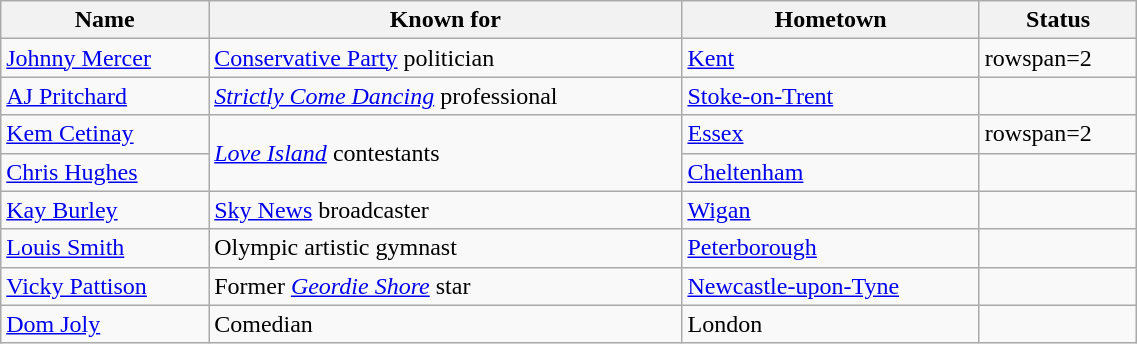<table class="wikitable sortable" width=60%>
<tr>
<th>Name</th>
<th>Known for</th>
<th>Hometown</th>
<th>Status</th>
</tr>
<tr>
<td><a href='#'>Johnny Mercer</a></td>
<td><a href='#'>Conservative Party</a> politician</td>
<td><a href='#'>Kent</a></td>
<td>rowspan=2 </td>
</tr>
<tr>
<td><a href='#'>AJ Pritchard</a></td>
<td><em><a href='#'>Strictly Come Dancing</a></em> professional</td>
<td><a href='#'>Stoke-on-Trent</a></td>
</tr>
<tr>
<td><a href='#'>Kem Cetinay</a></td>
<td rowspan="2"><em><a href='#'>Love Island</a></em> contestants</td>
<td><a href='#'>Essex</a></td>
<td>rowspan=2 </td>
</tr>
<tr>
<td><a href='#'>Chris Hughes</a></td>
<td><a href='#'>Cheltenham</a></td>
</tr>
<tr>
<td><a href='#'>Kay Burley</a></td>
<td><a href='#'>Sky News</a> broadcaster</td>
<td><a href='#'>Wigan</a></td>
<td></td>
</tr>
<tr>
<td><a href='#'>Louis Smith</a></td>
<td>Olympic artistic gymnast</td>
<td><a href='#'>Peterborough</a></td>
<td></td>
</tr>
<tr>
<td><a href='#'>Vicky Pattison</a></td>
<td>Former <em><a href='#'>Geordie Shore</a></em> star</td>
<td><a href='#'>Newcastle-upon-Tyne</a></td>
<td></td>
</tr>
<tr>
<td><a href='#'>Dom Joly</a></td>
<td>Comedian</td>
<td>London</td>
<td></td>
</tr>
</table>
